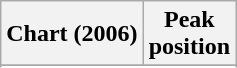<table class="wikitable sortable plainrowheaders">
<tr>
<th scope="col">Chart (2006)</th>
<th scope="col">Peak<br>position</th>
</tr>
<tr>
</tr>
<tr>
</tr>
</table>
